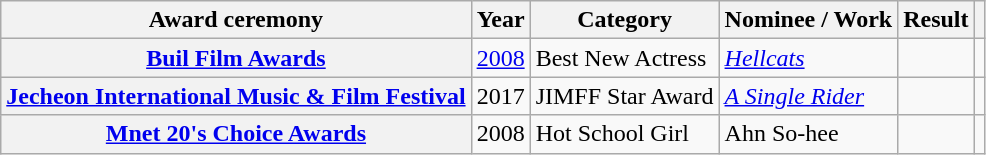<table class="wikitable plainrowheaders">
<tr>
<th scope="col">Award ceremony</th>
<th scope="col">Year</th>
<th scope="col">Category </th>
<th scope="col">Nominee / Work</th>
<th scope="col">Result</th>
<th scope="col" class="unsortable"></th>
</tr>
<tr>
<th scope="row"><a href='#'>Buil Film Awards</a></th>
<td style="text-align:center"><a href='#'>2008</a></td>
<td>Best New Actress</td>
<td><em><a href='#'>Hellcats</a></em></td>
<td></td>
<td style="text-align:center"></td>
</tr>
<tr>
<th scope="row"><a href='#'>Jecheon International Music & Film Festival</a></th>
<td style="text-align:center">2017</td>
<td>JIMFF Star Award</td>
<td><em><a href='#'>A Single Rider</a></em></td>
<td></td>
<td style="text-align:center"></td>
</tr>
<tr>
<th scope="row"><a href='#'>Mnet 20's Choice Awards</a></th>
<td style="text-align:center">2008</td>
<td>Hot School Girl</td>
<td>Ahn So-hee</td>
<td></td>
<td style="text-align:center"></td>
</tr>
</table>
